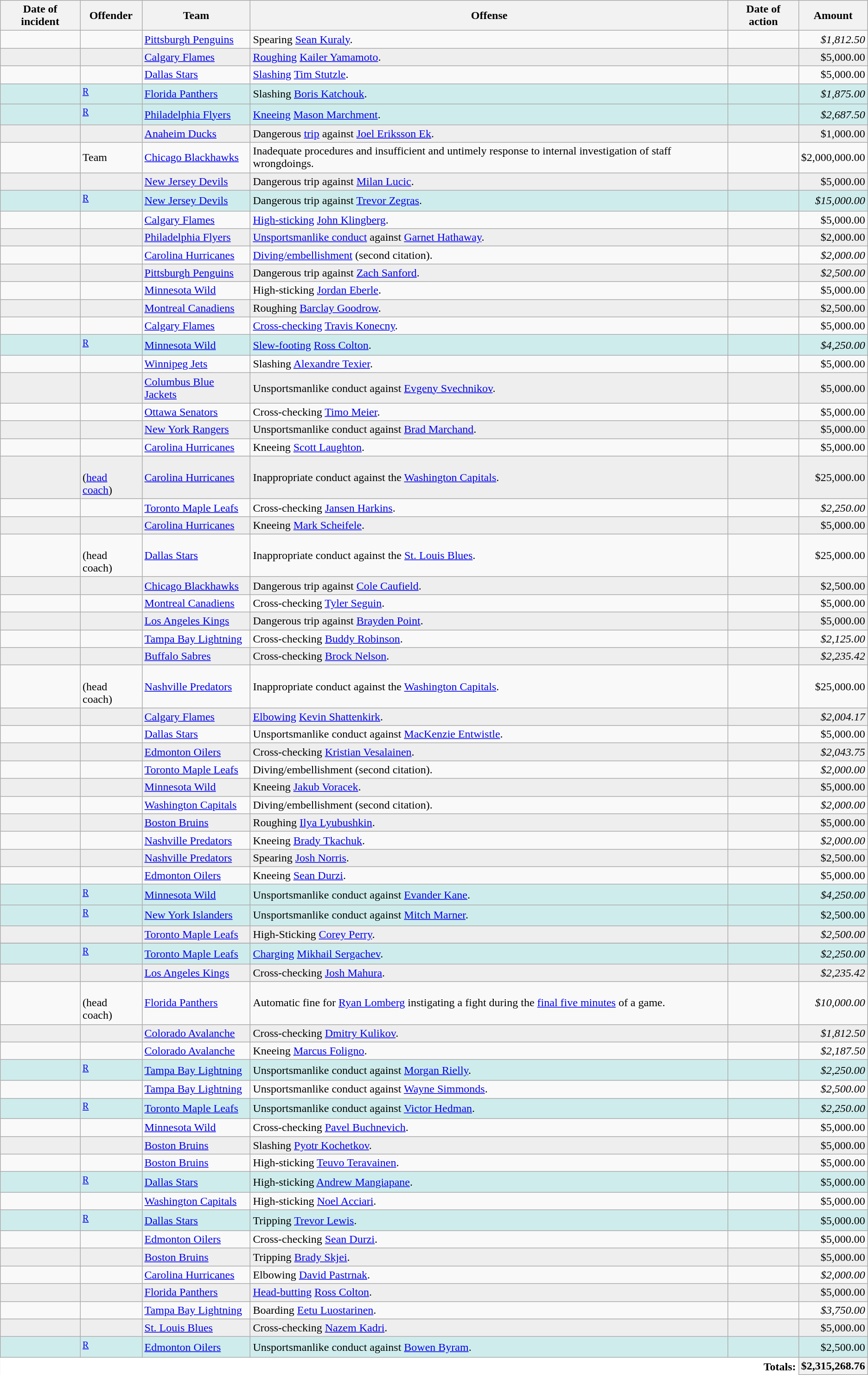<table class="wikitable sortable" style="border:0;">
<tr>
<th>Date of incident</th>
<th>Offender</th>
<th>Team</th>
<th>Offense</th>
<th>Date of action</th>
<th>Amount</th>
</tr>
<tr>
<td></td>
<td></td>
<td><a href='#'>Pittsburgh Penguins</a></td>
<td>Spearing <a href='#'>Sean Kuraly</a>.</td>
<td></td>
<td style="text-align:right;" data-sort-value="181250"><em>$1,812.50</em></td>
</tr>
<tr bgcolor="eeeeee">
<td></td>
<td></td>
<td><a href='#'>Calgary Flames</a></td>
<td><a href='#'>Roughing</a> <a href='#'>Kailer Yamamoto</a>.</td>
<td></td>
<td style="text-align:right;" data-sort-value="500000">$5,000.00</td>
</tr>
<tr>
<td></td>
<td></td>
<td><a href='#'>Dallas Stars</a></td>
<td><a href='#'>Slashing</a> <a href='#'>Tim Stutzle</a>.</td>
<td></td>
<td style="text-align:right;" data-sort-value="500000">$5,000.00</td>
</tr>
<tr bgcolor="#CFECEC">
<td></td>
<td><sup><a href='#'>R</a></sup></td>
<td><a href='#'>Florida Panthers</a></td>
<td>Slashing <a href='#'>Boris Katchouk</a>.</td>
<td></td>
<td style="text-align:right;" data-sort-value="187500"><em>$1,875.00</em></td>
</tr>
<tr bgcolor="#CFECEC">
<td></td>
<td><sup><a href='#'>R</a></sup></td>
<td><a href='#'>Philadelphia Flyers</a></td>
<td><a href='#'>Kneeing</a> <a href='#'>Mason Marchment</a>.</td>
<td></td>
<td style="text-align:right;" data-sort-value="268750"><em>$2,687.50</em></td>
</tr>
<tr bgcolor="eeeeee">
<td></td>
<td></td>
<td><a href='#'>Anaheim Ducks</a></td>
<td>Dangerous <a href='#'>trip</a> against <a href='#'>Joel Eriksson Ek</a>.</td>
<td></td>
<td style="text-align:right;" data-sort-value="100000">$1,000.00</td>
</tr>
<tr>
<td></td>
<td>Team</td>
<td><a href='#'>Chicago Blackhawks</a></td>
<td>Inadequate procedures and insufficient and untimely response to internal investigation of staff wrongdoings.</td>
<td></td>
<td style="text-align:right;" data-sort-value="200000000">$2,000,000.00</td>
</tr>
<tr bgcolor="eeeeee">
<td></td>
<td></td>
<td><a href='#'>New Jersey Devils</a></td>
<td>Dangerous trip against <a href='#'>Milan Lucic</a>.</td>
<td></td>
<td style="text-align:right;" data-sort-value="500000">$5,000.00</td>
</tr>
<tr bgcolor="#CFECEC">
<td></td>
<td><sup><a href='#'>R</a></sup></td>
<td><a href='#'>New Jersey Devils</a></td>
<td>Dangerous trip against <a href='#'>Trevor Zegras</a>.</td>
<td></td>
<td style="text-align:right;" data-sort-value="1500000"><em>$15,000.00</em></td>
</tr>
<tr>
<td></td>
<td></td>
<td><a href='#'>Calgary Flames</a></td>
<td><a href='#'>High-sticking</a> <a href='#'>John Klingberg</a>.</td>
<td></td>
<td style="text-align:right;" data-sort-value="500000">$5,000.00</td>
</tr>
<tr bgcolor="eeeeee">
<td></td>
<td></td>
<td><a href='#'>Philadelphia Flyers</a></td>
<td><a href='#'>Unsportsmanlike conduct</a> against <a href='#'>Garnet Hathaway</a>.</td>
<td></td>
<td style="text-align:right;" data-sort-value="200000">$2,000.00</td>
</tr>
<tr>
<td></td>
<td></td>
<td><a href='#'>Carolina Hurricanes</a></td>
<td><a href='#'>Diving/embellishment</a> (second citation).</td>
<td></td>
<td style="text-align:right;" data-sort-value="200000"><em>$2,000.00</em></td>
</tr>
<tr bgcolor="eeeeee">
<td></td>
<td></td>
<td><a href='#'>Pittsburgh Penguins</a></td>
<td>Dangerous trip against <a href='#'>Zach Sanford</a>.</td>
<td></td>
<td style="text-align:right;" data-sort-value="250000"><em>$2,500.00</em></td>
</tr>
<tr>
<td></td>
<td></td>
<td><a href='#'>Minnesota Wild</a></td>
<td>High-sticking <a href='#'>Jordan Eberle</a>.</td>
<td></td>
<td style="text-align:right;" data-sort-value="500000">$5,000.00</td>
</tr>
<tr bgcolor="eeeeee">
<td></td>
<td></td>
<td><a href='#'>Montreal Canadiens</a></td>
<td>Roughing <a href='#'>Barclay Goodrow</a>.</td>
<td></td>
<td style="text-align:right;" data-sort-value="250000">$2,500.00</td>
</tr>
<tr>
<td></td>
<td></td>
<td><a href='#'>Calgary Flames</a></td>
<td><a href='#'>Cross-checking</a> <a href='#'>Travis Konecny</a>.</td>
<td></td>
<td style="text-align:right;" data-sort-value="500000">$5,000.00</td>
</tr>
<tr bgcolor="#CFECEC">
<td></td>
<td><sup><a href='#'>R</a></sup></td>
<td><a href='#'>Minnesota Wild</a></td>
<td><a href='#'>Slew-footing</a> <a href='#'>Ross Colton</a>.</td>
<td></td>
<td style="text-align:right;" data-sort-value="425000"><em>$4,250.00</em></td>
</tr>
<tr>
<td></td>
<td></td>
<td><a href='#'>Winnipeg Jets</a></td>
<td>Slashing <a href='#'>Alexandre Texier</a>.</td>
<td></td>
<td style="text-align:right;" data-sort-value="500000">$5,000.00</td>
</tr>
<tr bgcolor="eeeeee">
<td></td>
<td></td>
<td><a href='#'>Columbus Blue Jackets</a></td>
<td>Unsportsmanlike conduct against <a href='#'>Evgeny Svechnikov</a>.</td>
<td></td>
<td style="text-align:right;" data-sort-value="500000">$5,000.00</td>
</tr>
<tr>
<td></td>
<td></td>
<td><a href='#'>Ottawa Senators</a></td>
<td>Cross-checking <a href='#'>Timo Meier</a>.</td>
<td></td>
<td style="text-align:right;" data-sort-value="500000">$5,000.00</td>
</tr>
<tr bgcolor="eeeeee">
<td></td>
<td></td>
<td><a href='#'>New York Rangers</a></td>
<td>Unsportsmanlike conduct against <a href='#'>Brad Marchand</a>.</td>
<td></td>
<td style="text-align:right;" data-sort-value="500000">$5,000.00</td>
</tr>
<tr>
<td></td>
<td></td>
<td><a href='#'>Carolina Hurricanes</a></td>
<td>Kneeing <a href='#'>Scott Laughton</a>.</td>
<td></td>
<td style="text-align:right;" data-sort-value="500000">$5,000.00</td>
</tr>
<tr bgcolor="eeeeee">
<td></td>
<td><br>(<a href='#'>head coach</a>)</td>
<td><a href='#'>Carolina Hurricanes</a></td>
<td>Inappropriate conduct against the <a href='#'>Washington Capitals</a>.</td>
<td></td>
<td style="text-align:right;" data-sort-value="2500000">$25,000.00</td>
</tr>
<tr>
<td></td>
<td></td>
<td><a href='#'>Toronto Maple Leafs</a></td>
<td>Cross-checking <a href='#'>Jansen Harkins</a>.</td>
<td></td>
<td style="text-align:right;" data-sort-value="225000"><em>$2,250.00</em></td>
</tr>
<tr bgcolor="eeeeee">
<td></td>
<td></td>
<td><a href='#'>Carolina Hurricanes</a></td>
<td>Kneeing <a href='#'>Mark Scheifele</a>.</td>
<td></td>
<td style="text-align:right;" data-sort-value="500000">$5,000.00</td>
</tr>
<tr>
<td></td>
<td><br>(head coach)</td>
<td><a href='#'>Dallas Stars</a></td>
<td>Inappropriate conduct against the <a href='#'>St. Louis Blues</a>.</td>
<td></td>
<td style="text-align:right;" data-sort-value="2500000">$25,000.00</td>
</tr>
<tr bgcolor="eeeeee">
<td></td>
<td></td>
<td><a href='#'>Chicago Blackhawks</a></td>
<td>Dangerous trip against <a href='#'>Cole Caufield</a>.</td>
<td></td>
<td style="text-align:right;" data-sort-value="250000">$2,500.00</td>
</tr>
<tr>
<td></td>
<td></td>
<td><a href='#'>Montreal Canadiens</a></td>
<td>Cross-checking <a href='#'>Tyler Seguin</a>.</td>
<td></td>
<td style="text-align:right;" data-sort-value="500000">$5,000.00</td>
</tr>
<tr bgcolor="eeeeee">
<td></td>
<td></td>
<td><a href='#'>Los Angeles Kings</a></td>
<td>Dangerous trip against <a href='#'>Brayden Point</a>.</td>
<td></td>
<td style="text-align:right;" data-sort-value="500000">$5,000.00</td>
</tr>
<tr>
<td></td>
<td></td>
<td><a href='#'>Tampa Bay Lightning</a></td>
<td>Cross-checking <a href='#'>Buddy Robinson</a>.</td>
<td></td>
<td style="text-align:right;" data-sort-value="212500"><em>$2,125.00</em></td>
</tr>
<tr bgcolor="eeeeee">
<td></td>
<td></td>
<td><a href='#'>Buffalo Sabres</a></td>
<td>Cross-checking <a href='#'>Brock Nelson</a>.</td>
<td></td>
<td style="text-align:right;" data-sort-value="223542"><em>$2,235.42</em></td>
</tr>
<tr>
<td></td>
<td><br>(head coach)</td>
<td><a href='#'>Nashville Predators</a></td>
<td>Inappropriate conduct against the <a href='#'>Washington Capitals</a>.</td>
<td></td>
<td style="text-align:right;" data-sort-value="2500000">$25,000.00</td>
</tr>
<tr bgcolor="eeeeee">
<td></td>
<td></td>
<td><a href='#'>Calgary Flames</a></td>
<td><a href='#'>Elbowing</a> <a href='#'>Kevin Shattenkirk</a>.</td>
<td></td>
<td style="text-align:right;" data-sort-value="200417"><em>$2,004.17</em></td>
</tr>
<tr>
<td></td>
<td></td>
<td><a href='#'>Dallas Stars</a></td>
<td>Unsportsmanlike conduct against <a href='#'>MacKenzie Entwistle</a>.</td>
<td></td>
<td style="text-align:right;" data-sort-value="500000">$5,000.00</td>
</tr>
<tr bgcolor="eeeeee">
<td></td>
<td></td>
<td><a href='#'>Edmonton Oilers</a></td>
<td>Cross-checking <a href='#'>Kristian Vesalainen</a>.</td>
<td></td>
<td style="text-align:right;" data-sort-value="204375"><em>$2,043.75</em></td>
</tr>
<tr>
<td></td>
<td></td>
<td><a href='#'>Toronto Maple Leafs</a></td>
<td>Diving/embellishment (second citation).</td>
<td></td>
<td style="text-align:right;" data-sort-value="200000"><em>$2,000.00</em></td>
</tr>
<tr bgcolor="eeeeee">
<td></td>
<td></td>
<td><a href='#'>Minnesota Wild</a></td>
<td>Kneeing <a href='#'>Jakub Voracek</a>.</td>
<td></td>
<td style="text-align:right;" data-sort-value="500000">$5,000.00</td>
</tr>
<tr>
<td></td>
<td></td>
<td><a href='#'>Washington Capitals</a></td>
<td>Diving/embellishment (second citation).</td>
<td></td>
<td style="text-align:right;" data-sort-value="200000"><em>$2,000.00</em></td>
</tr>
<tr bgcolor="eeeeee">
<td></td>
<td></td>
<td><a href='#'>Boston Bruins</a></td>
<td>Roughing <a href='#'>Ilya Lyubushkin</a>.</td>
<td></td>
<td style="text-align:right;" data-sort-value="500000">$5,000.00</td>
</tr>
<tr>
<td></td>
<td></td>
<td><a href='#'>Nashville Predators</a></td>
<td>Kneeing <a href='#'>Brady Tkachuk</a>.</td>
<td></td>
<td style="text-align:right;" data-sort-value="200000"><em>$2,000.00</em></td>
</tr>
<tr bgcolor="eeeeee">
<td></td>
<td></td>
<td><a href='#'>Nashville Predators</a></td>
<td>Spearing <a href='#'>Josh Norris</a>.</td>
<td></td>
<td style="text-align:right;" data-sort-value="250000">$2,500.00</td>
</tr>
<tr>
<td></td>
<td></td>
<td><a href='#'>Edmonton Oilers</a></td>
<td>Kneeing <a href='#'>Sean Durzi</a>.</td>
<td></td>
<td style="text-align:right;" data-sort-value="500000">$5,000.00</td>
</tr>
<tr bgcolor="#CFECEC">
<td></td>
<td><sup><a href='#'>R</a></sup></td>
<td><a href='#'>Minnesota Wild</a></td>
<td>Unsportsmanlike conduct against <a href='#'>Evander Kane</a>.</td>
<td></td>
<td style="text-align:right;" data-sort-value="425000"><em>$4,250.00</em></td>
</tr>
<tr bgcolor="#CFECEC">
<td></td>
<td><sup><a href='#'>R</a></sup></td>
<td><a href='#'>New York Islanders</a></td>
<td>Unsportsmanlike conduct against <a href='#'>Mitch Marner</a>.</td>
<td></td>
<td style="text-align:right;" data-sort-value="250000">$2,500.00</td>
</tr>
<tr bgcolor="eeeeee">
<td></td>
<td></td>
<td><a href='#'>Toronto Maple Leafs</a></td>
<td>High-Sticking <a href='#'>Corey Perry</a>.</td>
<td></td>
<td style="text-align:right;" data-sort-value="250000"><em>$2,500.00</em></td>
</tr>
<tr bgcolor="eeeeee">
</tr>
<tr>
</tr>
<tr bgcolor="#CFECEC">
<td></td>
<td><sup><a href='#'>R</a></sup></td>
<td><a href='#'>Toronto Maple Leafs</a></td>
<td><a href='#'>Charging</a> <a href='#'>Mikhail Sergachev</a>.</td>
<td></td>
<td style="text-align:right;" data-sort-value="225000"><em>$2,250.00</em></td>
</tr>
<tr bgcolor="eeeeee">
<td></td>
<td></td>
<td><a href='#'>Los Angeles Kings</a></td>
<td>Cross-checking <a href='#'>Josh Mahura</a>.</td>
<td></td>
<td style="text-align:right;" data-sort-value="223542"><em>$2,235.42</em></td>
</tr>
<tr>
<td></td>
<td><br>(head coach)</td>
<td><a href='#'>Florida Panthers</a></td>
<td>Automatic fine for <a href='#'>Ryan Lomberg</a> instigating a fight during the <a href='#'>final five minutes</a> of a game.</td>
<td></td>
<td style="text-align:right;" data-sort-value="1000000"><em>$10,000.00</em></td>
</tr>
<tr bgcolor="eeeeee">
<td></td>
<td></td>
<td><a href='#'>Colorado Avalanche</a></td>
<td>Cross-checking <a href='#'>Dmitry Kulikov</a>.</td>
<td></td>
<td style="text-align:right;" data-sort-value="181250"><em>$1,812.50</em></td>
</tr>
<tr>
<td></td>
<td></td>
<td><a href='#'>Colorado Avalanche</a></td>
<td>Kneeing <a href='#'>Marcus Foligno</a>.</td>
<td></td>
<td style="text-align:right;" data-sort-value="218750"><em>$2,187.50</em></td>
</tr>
<tr bgcolor="#CFECEC">
<td></td>
<td><sup><a href='#'>R</a></sup></td>
<td><a href='#'>Tampa Bay Lightning</a></td>
<td>Unsportsmanlike conduct against <a href='#'>Morgan Rielly</a>.</td>
<td></td>
<td style="text-align:right;" data-sort-value="225000"><em>$2,250.00</em></td>
</tr>
<tr>
<td></td>
<td></td>
<td><a href='#'>Tampa Bay Lightning</a></td>
<td>Unsportsmanlike conduct against <a href='#'>Wayne Simmonds</a>.</td>
<td></td>
<td style="text-align:right;" data-sort-value="250000"><em>$2,500.00</em></td>
</tr>
<tr bgcolor="#CFECEC">
<td></td>
<td><sup><a href='#'>R</a></sup></td>
<td><a href='#'>Toronto Maple Leafs</a></td>
<td>Unsportsmanlike conduct against <a href='#'>Victor Hedman</a>.</td>
<td></td>
<td style="text-align:right;" data-sort-value="225000"><em>$2,250.00</em></td>
</tr>
<tr>
<td></td>
<td></td>
<td><a href='#'>Minnesota Wild</a></td>
<td>Cross-checking <a href='#'>Pavel Buchnevich</a>.</td>
<td></td>
<td style="text-align:right;" data-sort-value="500000">$5,000.00</td>
</tr>
<tr bgcolor="eeeeee">
<td></td>
<td></td>
<td><a href='#'>Boston Bruins</a></td>
<td>Slashing <a href='#'>Pyotr Kochetkov</a>.</td>
<td></td>
<td style="text-align:right;" data-sort-value="500000">$5,000.00</td>
</tr>
<tr>
<td></td>
<td></td>
<td><a href='#'>Boston Bruins</a></td>
<td>High-sticking <a href='#'>Teuvo Teravainen</a>.</td>
<td></td>
<td style="text-align:right;" data-sort-value="500000">$5,000.00</td>
</tr>
<tr bgcolor="#CFECEC">
<td></td>
<td><sup><a href='#'>R</a></sup></td>
<td><a href='#'>Dallas Stars</a></td>
<td>High-sticking <a href='#'>Andrew Mangiapane</a>.</td>
<td></td>
<td style="text-align:right;" data-sort-value="500000">$5,000.00</td>
</tr>
<tr>
<td></td>
<td></td>
<td><a href='#'>Washington Capitals</a></td>
<td>High-sticking <a href='#'>Noel Acciari</a>.</td>
<td></td>
<td style="text-align:right;" data-sort-value="500000">$5,000.00</td>
</tr>
<tr bgcolor="#CFECEC">
<td></td>
<td><sup><a href='#'>R</a></sup></td>
<td><a href='#'>Dallas Stars</a></td>
<td>Tripping <a href='#'>Trevor Lewis</a>.</td>
<td></td>
<td style="text-align:right;" data-sort-value="500000">$5,000.00</td>
</tr>
<tr>
<td></td>
<td></td>
<td><a href='#'>Edmonton Oilers</a></td>
<td>Cross-checking <a href='#'>Sean Durzi</a>.</td>
<td></td>
<td style="text-align:right;" data-sort-value="500000">$5,000.00</td>
</tr>
<tr bgcolor="eeeeee">
<td></td>
<td></td>
<td><a href='#'>Boston Bruins</a></td>
<td>Tripping <a href='#'>Brady Skjei</a>.</td>
<td></td>
<td style="text-align:right;" data-sort-value="500000">$5,000.00</td>
</tr>
<tr>
<td></td>
<td></td>
<td><a href='#'>Carolina Hurricanes</a></td>
<td>Elbowing <a href='#'>David Pastrnak</a>.</td>
<td></td>
<td style="text-align:right;" data-sort-value="200000"><em>$2,000.00</em></td>
</tr>
<tr bgcolor="eeeeee">
<td></td>
<td></td>
<td><a href='#'>Florida Panthers</a></td>
<td><a href='#'>Head-butting</a> <a href='#'>Ross Colton</a>.</td>
<td></td>
<td style="text-align:right;" data-sort-value="500000">$5,000.00</td>
</tr>
<tr>
<td></td>
<td></td>
<td><a href='#'>Tampa Bay Lightning</a></td>
<td>Boarding <a href='#'>Eetu Luostarinen</a>.</td>
<td></td>
<td style="text-align:right;" data-sort-value="375000"><em>$3,750.00</em></td>
</tr>
<tr bgcolor="eeeeee">
<td></td>
<td></td>
<td><a href='#'>St. Louis Blues</a></td>
<td>Cross-checking <a href='#'>Nazem Kadri</a>.</td>
<td></td>
<td style="text-align:right;" data-sort-value="500000">$5,000.00</td>
</tr>
<tr bgcolor="#CFECEC">
<td></td>
<td><sup><a href='#'>R</a></sup></td>
<td><a href='#'>Edmonton Oilers</a></td>
<td>Unsportsmanlike conduct against <a href='#'>Bowen Byram</a>.</td>
<td></td>
<td style="text-align:right;" data-sort-value="250000">$2,500.00</td>
</tr>
<tr>
<th colspan=5; style="text-align:right; border:0; background:white">Totals:</th>
<th style="text-align:right;">$2,315,268.76</th>
</tr>
</table>
